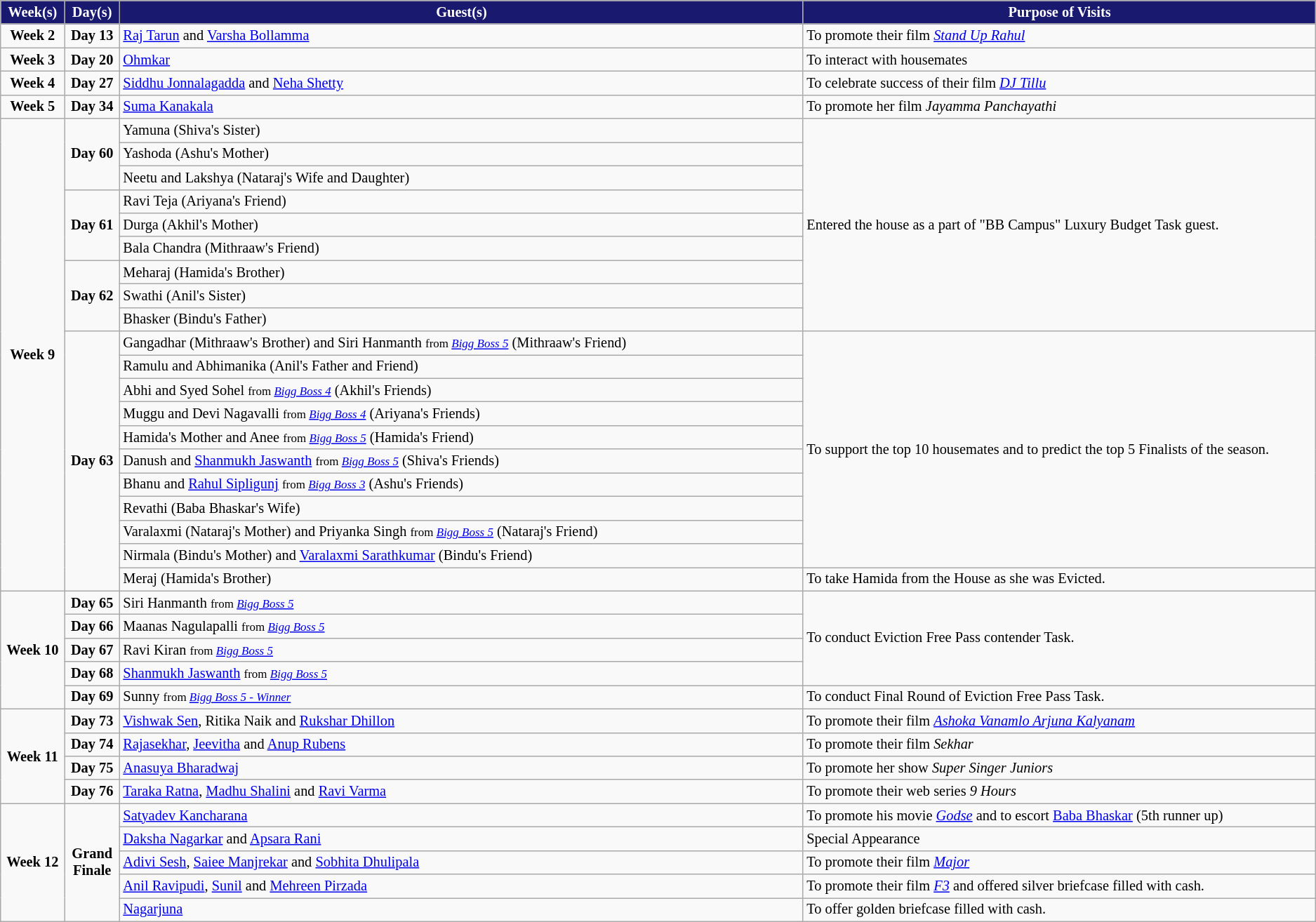<table class="wikitable" style="font-size:85%;">
<tr>
<th width="2%" style="background:#191970; color:white; ">Week(s)</th>
<th width="2%" style="background:#191970; color:white; ">Day(s)</th>
<th width="40%" style="background:#191970; color:white; ">Guest(s)</th>
<th width="30%" style="background:#191970; color:white; ">Purpose of Visits</th>
</tr>
<tr>
<td align="center"><strong>Week 2</strong></td>
<td align=center><strong>Day 13</strong></td>
<td><a href='#'>Raj Tarun</a> and <a href='#'>Varsha Bollamma</a></td>
<td>To promote their film <em><a href='#'>Stand Up Rahul</a></em></td>
</tr>
<tr>
<td align="center"><strong>Week 3</strong></td>
<td align=center><strong>Day 20</strong></td>
<td><a href='#'>Ohmkar</a></td>
<td>To interact with housemates</td>
</tr>
<tr>
<td align="center"><strong>Week 4</strong></td>
<td align="center"><strong>Day 27</strong></td>
<td><a href='#'>Siddhu Jonnalagadda</a> and <a href='#'>Neha Shetty</a></td>
<td>To celebrate success of their film <em><a href='#'>DJ Tillu</a></em></td>
</tr>
<tr>
<td align="center"><strong>Week 5</strong></td>
<td align="center"><strong>Day 34</strong></td>
<td><a href='#'>Suma Kanakala</a></td>
<td>To promote her film <em>Jayamma Panchayathi</em></td>
</tr>
<tr>
<td rowspan="20" align="center"><strong>Week 9</strong></td>
<td align="center" rowspan="3"><strong>Day 60</strong></td>
<td>Yamuna (Shiva's Sister)</td>
<td rowspan="9">Entered the house as a part of "BB Campus" Luxury Budget Task guest.</td>
</tr>
<tr>
<td>Yashoda (Ashu's Mother)</td>
</tr>
<tr>
<td>Neetu and Lakshya (Nataraj's Wife and Daughter)</td>
</tr>
<tr>
<td align="center" rowspan="3"><strong>Day 61</strong></td>
<td>Ravi Teja (Ariyana's Friend)</td>
</tr>
<tr>
<td>Durga (Akhil's Mother)</td>
</tr>
<tr>
<td>Bala Chandra (Mithraaw's Friend)</td>
</tr>
<tr>
<td align="center" rowspan="3"><strong>Day 62</strong></td>
<td>Meharaj (Hamida's Brother)</td>
</tr>
<tr>
<td>Swathi (Anil's Sister)</td>
</tr>
<tr>
<td>Bhasker (Bindu's Father)</td>
</tr>
<tr>
<td align="center" rowspan="11"><strong>Day 63</strong></td>
<td>Gangadhar (Mithraaw's Brother) and Siri Hanmanth <small>from <em><a href='#'>Bigg Boss 5</a></em></small> (Mithraaw's Friend)</td>
<td rowspan="10">To support the top 10 housemates and to predict the top 5 Finalists of the season.</td>
</tr>
<tr>
<td>Ramulu and Abhimanika (Anil's Father and Friend)</td>
</tr>
<tr>
<td>Abhi and Syed Sohel <small>from <em><a href='#'>Bigg Boss 4</a></em></small> (Akhil's Friends)</td>
</tr>
<tr>
<td>Muggu and Devi Nagavalli <small>from <em><a href='#'>Bigg Boss 4</a></em></small> (Ariyana's Friends)</td>
</tr>
<tr>
<td>Hamida's Mother and Anee <small>from <em><a href='#'>Bigg Boss 5</a></em></small> (Hamida's Friend)</td>
</tr>
<tr>
<td>Danush and <a href='#'>Shanmukh Jaswanth</a> <small>from <em><a href='#'>Bigg Boss 5</a></em></small> (Shiva's Friends)</td>
</tr>
<tr>
<td>Bhanu and <a href='#'>Rahul Sipligunj</a> <small>from <em><a href='#'>Bigg Boss 3</a></em></small> (Ashu's Friends)</td>
</tr>
<tr>
<td>Revathi (Baba Bhaskar's Wife)</td>
</tr>
<tr>
<td>Varalaxmi (Nataraj's Mother) and Priyanka Singh <small>from <em><a href='#'>Bigg Boss 5</a></em></small> (Nataraj's Friend)</td>
</tr>
<tr>
<td>Nirmala (Bindu's Mother) and <a href='#'>Varalaxmi Sarathkumar</a> (Bindu's Friend)</td>
</tr>
<tr>
<td>Meraj (Hamida's Brother)</td>
<td>To take Hamida from the House as she was Evicted.</td>
</tr>
<tr>
<td align="center" rowspan="5"><strong>Week 10</strong></td>
<td align="center"><strong>Day 65</strong></td>
<td>Siri Hanmanth <small>from <em><a href='#'>Bigg Boss 5</a></em></small></td>
<td rowspan="4">To conduct Eviction Free Pass contender Task.</td>
</tr>
<tr>
<td align="center"><strong>Day 66</strong></td>
<td>Maanas Nagulapalli <small>from <em><a href='#'>Bigg Boss 5</a></em></small></td>
</tr>
<tr>
<td align="center"><strong>Day 67</strong></td>
<td>Ravi Kiran <small>from <em><a href='#'>Bigg Boss 5</a></em></small></td>
</tr>
<tr>
<td align="center"><strong>Day 68</strong></td>
<td><a href='#'>Shanmukh Jaswanth</a> <small>from <em><a href='#'>Bigg Boss 5</a></em></small></td>
</tr>
<tr>
<td align="center"><strong>Day 69</strong></td>
<td>Sunny <small>from <em><a href='#'>Bigg Boss 5 - Winner</a></em></small></td>
<td>To conduct Final Round of Eviction Free Pass Task.</td>
</tr>
<tr>
<td align="center" rowspan="4"><strong>Week 11</strong></td>
<td align="center"><strong>Day 73</strong></td>
<td><a href='#'>Vishwak Sen</a>,   Ritika Naik and <a href='#'>Rukshar Dhillon</a></td>
<td>To promote their film <em><a href='#'>Ashoka Vanamlo Arjuna Kalyanam</a></em></td>
</tr>
<tr>
<td align="center"><strong>Day 74</strong></td>
<td><a href='#'>Rajasekhar</a>, <a href='#'>Jeevitha</a> and <a href='#'>Anup Rubens</a></td>
<td>To promote their film <em>Sekhar</em></td>
</tr>
<tr>
<td align="center"><strong>Day 75</strong></td>
<td><a href='#'>Anasuya Bharadwaj</a></td>
<td>To promote her show <em>Super Singer Juniors</em></td>
</tr>
<tr>
<td align="center"><strong>Day 76</strong></td>
<td><a href='#'>Taraka Ratna</a>, <a href='#'>Madhu Shalini</a> and <a href='#'>Ravi Varma</a></td>
<td>To promote their web series <em>9 Hours</em></td>
</tr>
<tr>
<td rowspan="5" align="center"><strong>Week 12</strong></td>
<td rowspan="5" align="center"><strong>Grand Finale</strong></td>
<td><a href='#'>Satyadev Kancharana</a></td>
<td>To promote his movie <a href='#'><em>Godse</em></a> and to escort <a href='#'>Baba Bhaskar</a> (5th runner up)</td>
</tr>
<tr>
<td><a href='#'>Daksha Nagarkar</a> and <a href='#'>Apsara Rani</a></td>
<td>Special Appearance</td>
</tr>
<tr>
<td><a href='#'>Adivi Sesh</a>, <a href='#'>Saiee Manjrekar</a> and <a href='#'>Sobhita Dhulipala</a></td>
<td>To promote their film <a href='#'><em>Major</em></a></td>
</tr>
<tr>
<td><a href='#'>Anil Ravipudi</a>, <a href='#'>Sunil</a> and <a href='#'>Mehreen Pirzada</a></td>
<td>To promote their film <a href='#'><em>F3</em></a> and offered silver briefcase filled with cash.</td>
</tr>
<tr>
<td><a href='#'>Nagarjuna</a></td>
<td>To offer golden briefcase filled with cash.</td>
</tr>
</table>
